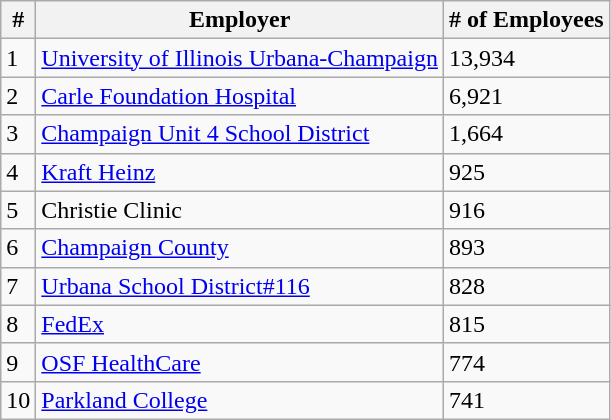<table class="wikitable sortable">
<tr>
<th>#</th>
<th>Employer</th>
<th># of Employees</th>
</tr>
<tr>
<td>1</td>
<td><a href='#'>University of Illinois Urbana-Champaign</a></td>
<td>13,934</td>
</tr>
<tr>
<td>2</td>
<td><a href='#'>Carle Foundation Hospital</a></td>
<td>6,921</td>
</tr>
<tr>
<td>3</td>
<td><a href='#'>Champaign Unit 4 School District</a></td>
<td>1,664</td>
</tr>
<tr>
<td>4</td>
<td><a href='#'>Kraft Heinz</a></td>
<td>925</td>
</tr>
<tr>
<td>5</td>
<td>Christie Clinic</td>
<td>916</td>
</tr>
<tr>
<td>6</td>
<td><a href='#'>Champaign County</a></td>
<td>893</td>
</tr>
<tr>
<td>7</td>
<td><a href='#'>Urbana School District#116</a></td>
<td>828</td>
</tr>
<tr>
<td>8</td>
<td><a href='#'>FedEx</a></td>
<td>815</td>
</tr>
<tr>
<td>9</td>
<td><a href='#'>OSF HealthCare</a></td>
<td>774</td>
</tr>
<tr>
<td>10</td>
<td><a href='#'>Parkland College</a></td>
<td>741</td>
</tr>
</table>
